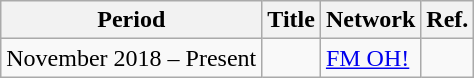<table class="wikitable">
<tr>
<th>Period</th>
<th>Title</th>
<th>Network</th>
<th>Ref.</th>
</tr>
<tr>
<td>November 2018 – Present</td>
<td></td>
<td><a href='#'>FM OH!</a></td>
<td></td>
</tr>
</table>
